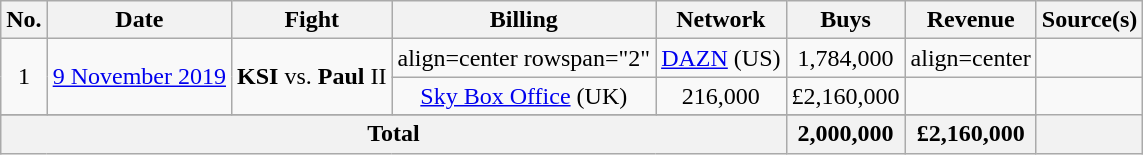<table class="wikitable sortable">
<tr>
<th>No.</th>
<th>Date</th>
<th>Fight</th>
<th>Billing</th>
<th>Network</th>
<th>Buys</th>
<th>Revenue</th>
<th>Source(s)</th>
</tr>
<tr>
<td align=center rowspan="2">1</td>
<td align=center rowspan="2"><a href='#'>9 November 2019</a></td>
<td align=center rowspan="2"><strong>KSI</strong> vs. <strong>Paul</strong> II</td>
<td>align=center rowspan="2" </td>
<td align=center><a href='#'>DAZN</a> (US)</td>
<td align=center>1,784,000</td>
<td>align=center </td>
<td align="center"></td>
</tr>
<tr>
<td align="center"><a href='#'>Sky Box Office</a> (UK)</td>
<td align="center">216,000</td>
<td align="center">£2,160,000</td>
<td align="center"></td>
</tr>
<tr>
</tr>
<tr>
<th colspan="5">Total</th>
<th><strong>2,000,000</strong></th>
<th><strong>£2,160,000</strong></th>
<th></th>
</tr>
</table>
